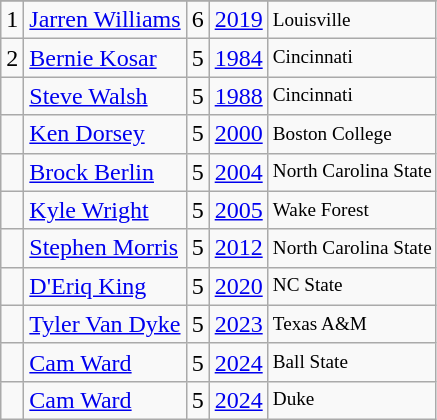<table class="wikitable">
<tr>
</tr>
<tr>
<td>1</td>
<td><a href='#'>Jarren Williams</a></td>
<td>6</td>
<td><a href='#'>2019</a></td>
<td style="font-size:80%;">Louisville</td>
</tr>
<tr>
<td>2</td>
<td><a href='#'>Bernie Kosar</a></td>
<td>5</td>
<td><a href='#'>1984</a></td>
<td style="font-size:80%;">Cincinnati</td>
</tr>
<tr>
<td></td>
<td><a href='#'>Steve Walsh</a></td>
<td>5</td>
<td><a href='#'>1988</a></td>
<td style="font-size:80%;">Cincinnati</td>
</tr>
<tr>
<td></td>
<td><a href='#'>Ken Dorsey</a></td>
<td>5</td>
<td><a href='#'>2000</a></td>
<td style="font-size:80%;">Boston College</td>
</tr>
<tr>
<td></td>
<td><a href='#'>Brock Berlin</a></td>
<td>5</td>
<td><a href='#'>2004</a></td>
<td style="font-size:80%;">North Carolina State</td>
</tr>
<tr>
<td></td>
<td><a href='#'>Kyle Wright</a></td>
<td>5</td>
<td><a href='#'>2005</a></td>
<td style="font-size:80%;">Wake Forest</td>
</tr>
<tr>
<td></td>
<td><a href='#'>Stephen Morris</a></td>
<td>5</td>
<td><a href='#'>2012</a></td>
<td style="font-size:80%;">North Carolina State</td>
</tr>
<tr>
<td></td>
<td><a href='#'>D'Eriq King</a></td>
<td>5</td>
<td><a href='#'>2020</a></td>
<td style="font-size:80%;">NC State</td>
</tr>
<tr>
<td></td>
<td><a href='#'>Tyler Van Dyke</a></td>
<td>5</td>
<td><a href='#'>2023</a></td>
<td style="font-size:80%;">Texas A&M</td>
</tr>
<tr>
<td></td>
<td><a href='#'>Cam Ward</a></td>
<td>5</td>
<td><a href='#'>2024</a></td>
<td style="font-size:80%;">Ball State</td>
</tr>
<tr>
<td></td>
<td><a href='#'>Cam Ward</a></td>
<td>5</td>
<td><a href='#'>2024</a></td>
<td style="font-size:80%;">Duke</td>
</tr>
</table>
